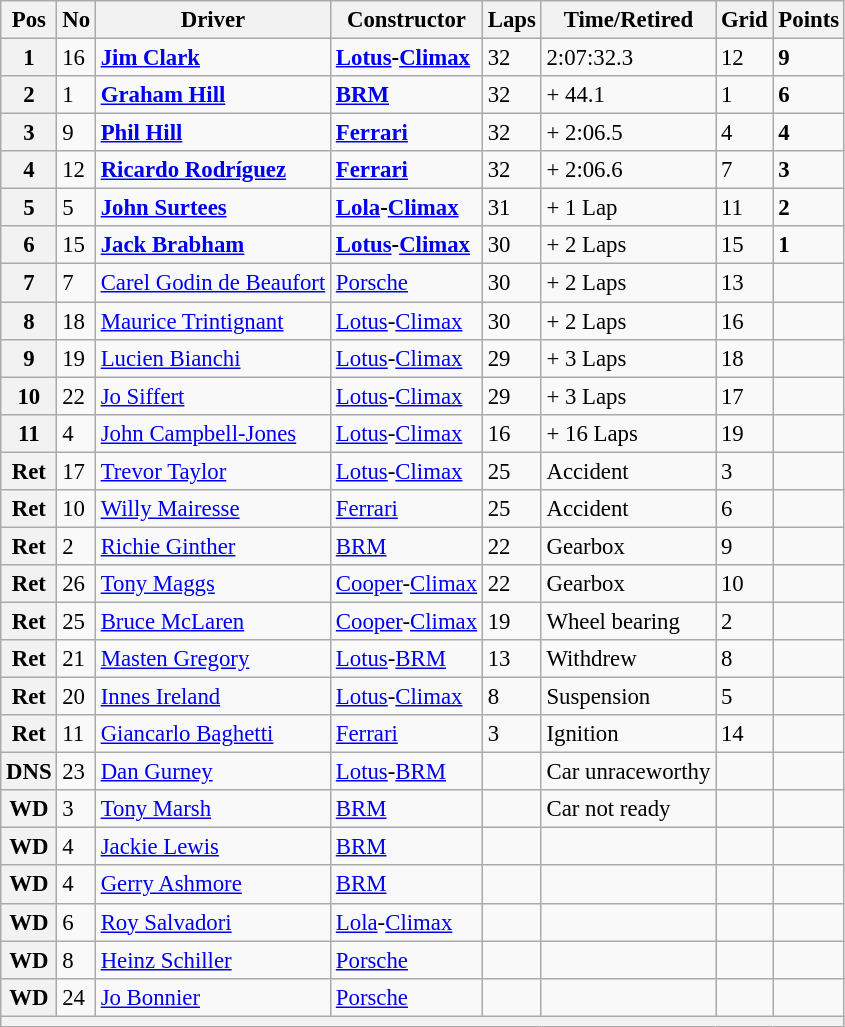<table class="wikitable" style="font-size: 95%;">
<tr>
<th>Pos</th>
<th>No</th>
<th>Driver</th>
<th>Constructor</th>
<th>Laps</th>
<th>Time/Retired</th>
<th>Grid</th>
<th>Points</th>
</tr>
<tr>
<th>1</th>
<td>16</td>
<td> <strong><a href='#'>Jim Clark</a></strong></td>
<td><strong><a href='#'>Lotus</a>-<a href='#'>Climax</a></strong></td>
<td>32</td>
<td>2:07:32.3</td>
<td>12</td>
<td><strong>9</strong></td>
</tr>
<tr>
<th>2</th>
<td>1</td>
<td> <strong><a href='#'>Graham Hill</a></strong></td>
<td><strong><a href='#'>BRM</a></strong></td>
<td>32</td>
<td>+ 44.1</td>
<td>1</td>
<td><strong>6</strong></td>
</tr>
<tr>
<th>3</th>
<td>9</td>
<td> <strong><a href='#'>Phil Hill</a></strong></td>
<td><strong><a href='#'>Ferrari</a></strong></td>
<td>32</td>
<td>+ 2:06.5</td>
<td>4</td>
<td><strong>4</strong></td>
</tr>
<tr>
<th>4</th>
<td>12</td>
<td> <strong><a href='#'>Ricardo Rodríguez</a></strong></td>
<td><strong><a href='#'>Ferrari</a></strong></td>
<td>32</td>
<td>+ 2:06.6</td>
<td>7</td>
<td><strong>3</strong></td>
</tr>
<tr>
<th>5</th>
<td>5</td>
<td> <strong><a href='#'>John Surtees</a></strong></td>
<td><strong><a href='#'>Lola</a>-<a href='#'>Climax</a></strong></td>
<td>31</td>
<td>+ 1 Lap</td>
<td>11</td>
<td><strong>2</strong></td>
</tr>
<tr>
<th>6</th>
<td>15</td>
<td> <strong><a href='#'>Jack Brabham</a></strong></td>
<td><strong><a href='#'>Lotus</a>-<a href='#'>Climax</a></strong></td>
<td>30</td>
<td>+ 2 Laps</td>
<td>15</td>
<td><strong>1</strong></td>
</tr>
<tr>
<th>7</th>
<td>7</td>
<td> <a href='#'>Carel Godin de Beaufort</a></td>
<td><a href='#'>Porsche</a></td>
<td>30</td>
<td>+ 2 Laps</td>
<td>13</td>
<td> </td>
</tr>
<tr>
<th>8</th>
<td>18</td>
<td> <a href='#'>Maurice Trintignant</a></td>
<td><a href='#'>Lotus</a>-<a href='#'>Climax</a></td>
<td>30</td>
<td>+ 2 Laps</td>
<td>16</td>
<td> </td>
</tr>
<tr>
<th>9</th>
<td>19</td>
<td> <a href='#'>Lucien Bianchi</a></td>
<td><a href='#'>Lotus</a>-<a href='#'>Climax</a></td>
<td>29</td>
<td>+ 3 Laps</td>
<td>18</td>
<td> </td>
</tr>
<tr>
<th>10</th>
<td>22</td>
<td> <a href='#'>Jo Siffert</a></td>
<td><a href='#'>Lotus</a>-<a href='#'>Climax</a></td>
<td>29</td>
<td>+ 3 Laps</td>
<td>17</td>
<td> </td>
</tr>
<tr>
<th>11</th>
<td>4</td>
<td> <a href='#'>John Campbell-Jones</a></td>
<td><a href='#'>Lotus</a>-<a href='#'>Climax</a></td>
<td>16</td>
<td>+ 16 Laps</td>
<td>19</td>
<td> </td>
</tr>
<tr>
<th>Ret</th>
<td>17</td>
<td> <a href='#'>Trevor Taylor</a></td>
<td><a href='#'>Lotus</a>-<a href='#'>Climax</a></td>
<td>25</td>
<td>Accident</td>
<td>3</td>
<td> </td>
</tr>
<tr>
<th>Ret</th>
<td>10</td>
<td> <a href='#'>Willy Mairesse</a></td>
<td><a href='#'>Ferrari</a></td>
<td>25</td>
<td>Accident</td>
<td>6</td>
<td> </td>
</tr>
<tr>
<th>Ret</th>
<td>2</td>
<td> <a href='#'>Richie Ginther</a></td>
<td><a href='#'>BRM</a></td>
<td>22</td>
<td>Gearbox</td>
<td>9</td>
<td> </td>
</tr>
<tr>
<th>Ret</th>
<td>26</td>
<td> <a href='#'>Tony Maggs</a></td>
<td><a href='#'>Cooper</a>-<a href='#'>Climax</a></td>
<td>22</td>
<td>Gearbox</td>
<td>10</td>
<td> </td>
</tr>
<tr>
<th>Ret</th>
<td>25</td>
<td> <a href='#'>Bruce McLaren</a></td>
<td><a href='#'>Cooper</a>-<a href='#'>Climax</a></td>
<td>19</td>
<td>Wheel bearing</td>
<td>2</td>
<td> </td>
</tr>
<tr>
<th>Ret</th>
<td>21</td>
<td> <a href='#'>Masten Gregory</a></td>
<td><a href='#'>Lotus</a>-<a href='#'>BRM</a></td>
<td>13</td>
<td>Withdrew</td>
<td>8</td>
<td> </td>
</tr>
<tr>
<th>Ret</th>
<td>20</td>
<td> <a href='#'>Innes Ireland</a></td>
<td><a href='#'>Lotus</a>-<a href='#'>Climax</a></td>
<td>8</td>
<td>Suspension</td>
<td>5</td>
<td> </td>
</tr>
<tr>
<th>Ret</th>
<td>11</td>
<td> <a href='#'>Giancarlo Baghetti</a></td>
<td><a href='#'>Ferrari</a></td>
<td>3</td>
<td>Ignition</td>
<td>14</td>
<td> </td>
</tr>
<tr>
<th>DNS</th>
<td>23</td>
<td> <a href='#'>Dan Gurney</a></td>
<td><a href='#'>Lotus</a>-<a href='#'>BRM</a></td>
<td></td>
<td>Car unraceworthy</td>
<td></td>
<td></td>
</tr>
<tr>
<th>WD</th>
<td>3</td>
<td> <a href='#'>Tony Marsh</a></td>
<td><a href='#'>BRM</a></td>
<td></td>
<td>Car not ready</td>
<td></td>
<td></td>
</tr>
<tr>
<th>WD</th>
<td>4</td>
<td> <a href='#'>Jackie Lewis</a></td>
<td><a href='#'>BRM</a></td>
<td></td>
<td></td>
<td></td>
<td></td>
</tr>
<tr>
<th>WD</th>
<td>4</td>
<td> <a href='#'>Gerry Ashmore</a></td>
<td><a href='#'>BRM</a></td>
<td></td>
<td></td>
<td></td>
<td></td>
</tr>
<tr>
<th>WD</th>
<td>6</td>
<td> <a href='#'>Roy Salvadori</a></td>
<td><a href='#'>Lola</a>-<a href='#'>Climax</a></td>
<td></td>
<td></td>
<td></td>
<td></td>
</tr>
<tr>
<th>WD</th>
<td>8</td>
<td> <a href='#'>Heinz Schiller</a></td>
<td><a href='#'>Porsche</a></td>
<td></td>
<td></td>
<td></td>
<td></td>
</tr>
<tr>
<th>WD</th>
<td>24</td>
<td> <a href='#'>Jo Bonnier</a></td>
<td><a href='#'>Porsche</a></td>
<td></td>
<td></td>
<td></td>
<td></td>
</tr>
<tr>
<th colspan="8"></th>
</tr>
</table>
